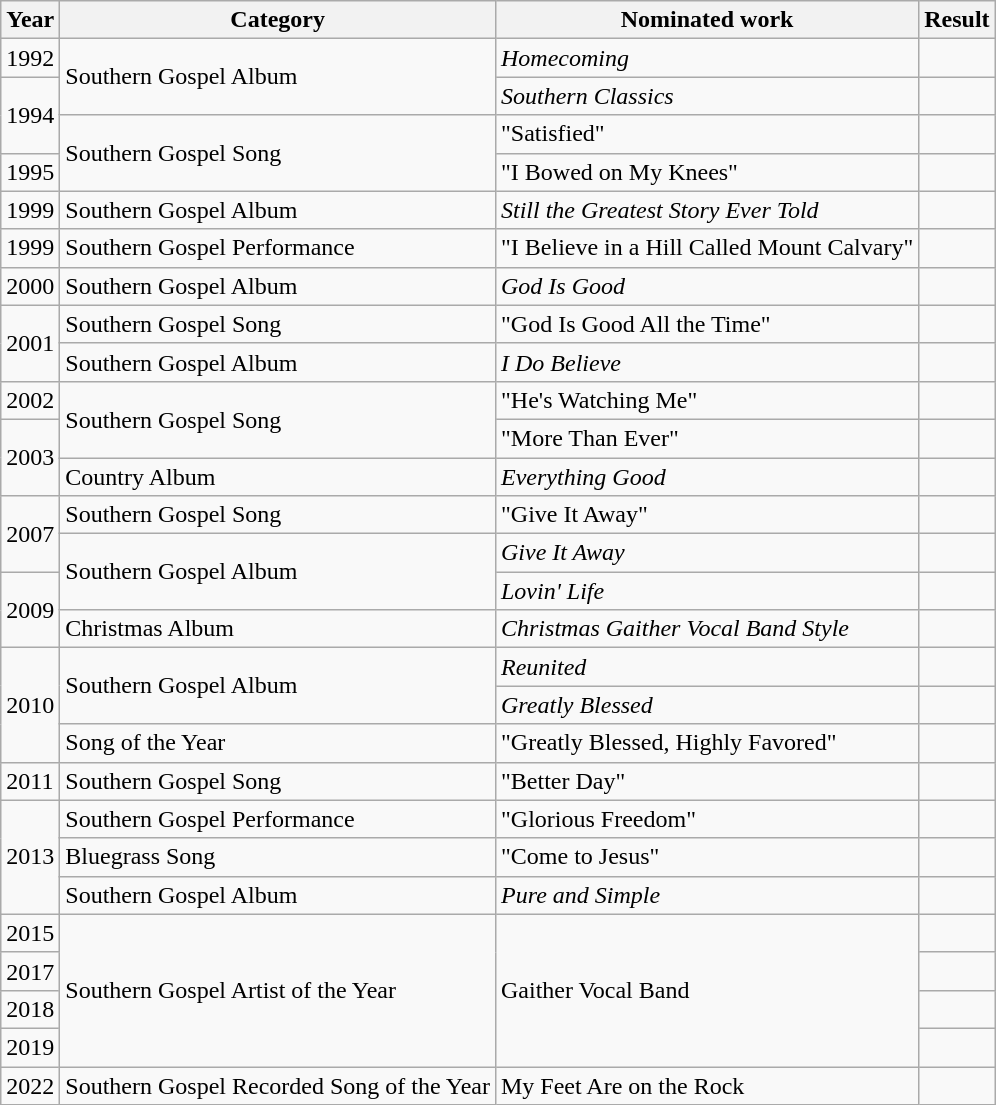<table class="wikitable sortable">
<tr>
<th>Year</th>
<th>Category</th>
<th>Nominated work</th>
<th>Result</th>
</tr>
<tr>
<td>1992</td>
<td rowspan="2">Southern Gospel Album</td>
<td><em>Homecoming</em></td>
<td></td>
</tr>
<tr>
<td rowspan="2">1994</td>
<td><em>Southern Classics</em></td>
<td></td>
</tr>
<tr>
<td rowspan="2">Southern Gospel Song</td>
<td>"Satisfied"</td>
<td></td>
</tr>
<tr>
<td>1995</td>
<td>"I Bowed on My Knees"</td>
<td></td>
</tr>
<tr>
<td>1999</td>
<td>Southern Gospel Album</td>
<td><em>Still the Greatest Story Ever Told</em></td>
<td></td>
</tr>
<tr>
<td>1999</td>
<td>Southern Gospel Performance</td>
<td>"I Believe in a Hill Called Mount Calvary"</td>
<td></td>
</tr>
<tr>
<td>2000</td>
<td>Southern Gospel Album</td>
<td><em>God Is Good</em></td>
<td></td>
</tr>
<tr>
<td rowspan="2">2001</td>
<td>Southern Gospel Song</td>
<td>"God Is Good All the Time"</td>
<td></td>
</tr>
<tr>
<td>Southern Gospel Album</td>
<td><em>I Do Believe</em></td>
<td></td>
</tr>
<tr>
<td>2002</td>
<td rowspan="2">Southern Gospel Song</td>
<td>"He's Watching Me"</td>
<td></td>
</tr>
<tr>
<td rowspan="2">2003</td>
<td>"More Than Ever"</td>
<td></td>
</tr>
<tr>
<td>Country Album</td>
<td><em>Everything Good</em></td>
<td></td>
</tr>
<tr>
<td rowspan="2">2007</td>
<td>Southern Gospel Song</td>
<td>"Give It Away"</td>
<td></td>
</tr>
<tr>
<td rowspan="2">Southern Gospel Album</td>
<td><em>Give It Away</em></td>
<td></td>
</tr>
<tr>
<td rowspan="2">2009</td>
<td><em>Lovin' Life</em></td>
<td></td>
</tr>
<tr>
<td>Christmas Album</td>
<td><em>Christmas Gaither Vocal Band Style</em></td>
<td></td>
</tr>
<tr>
<td rowspan="3">2010</td>
<td rowspan="2">Southern Gospel Album</td>
<td><em>Reunited</em></td>
<td></td>
</tr>
<tr>
<td><em>Greatly Blessed</em></td>
<td></td>
</tr>
<tr>
<td>Song of the Year</td>
<td>"Greatly Blessed, Highly Favored"</td>
<td></td>
</tr>
<tr>
<td>2011</td>
<td>Southern Gospel Song</td>
<td>"Better Day"</td>
<td></td>
</tr>
<tr>
<td rowspan="3">2013</td>
<td>Southern Gospel Performance</td>
<td>"Glorious Freedom"</td>
<td></td>
</tr>
<tr>
<td>Bluegrass Song</td>
<td>"Come to Jesus"</td>
<td></td>
</tr>
<tr>
<td>Southern Gospel Album</td>
<td><em>Pure and Simple</em></td>
<td></td>
</tr>
<tr>
<td>2015</td>
<td rowspan="4">Southern Gospel Artist of the Year</td>
<td rowspan="4">Gaither Vocal Band</td>
<td></td>
</tr>
<tr>
<td>2017</td>
<td></td>
</tr>
<tr>
<td>2018</td>
<td></td>
</tr>
<tr>
<td>2019</td>
<td></td>
</tr>
<tr>
<td>2022</td>
<td>Southern Gospel Recorded Song of the Year</td>
<td>My Feet Are on the Rock</td>
<td></td>
</tr>
</table>
